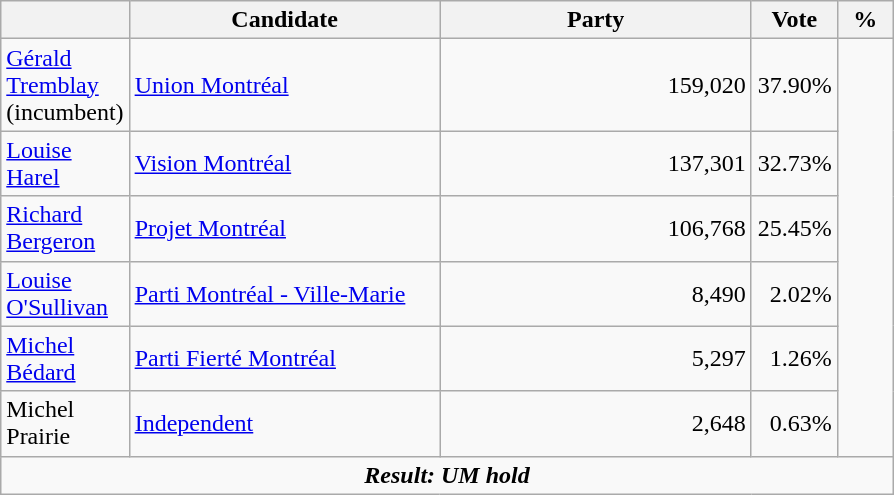<table class="wikitable">
<tr>
<th bgcolor="#DDDDFF" width="30px"> </th>
<th bgcolor="#DDDDFF" width="200px">Candidate</th>
<th bgcolor="#DDDDFF" width="200px">Party</th>
<th bgcolor="#DDDDFF" width="50px">Vote</th>
<th bgcolor="#DDDDFF"  width="30px">%</th>
</tr>
<tr>
<td><a href='#'>Gérald Tremblay</a> (incumbent)</td>
<td><a href='#'>Union Montréal</a></td>
<td align="right">159,020</td>
<td align="right">37.90%</td>
</tr>
<tr>
<td><a href='#'>Louise Harel</a></td>
<td><a href='#'>Vision Montréal</a></td>
<td align="right">137,301</td>
<td align="right">32.73%</td>
</tr>
<tr>
<td><a href='#'>Richard Bergeron</a></td>
<td><a href='#'>Projet Montréal</a></td>
<td align="right">106,768</td>
<td align="right">25.45%</td>
</tr>
<tr>
<td><a href='#'>Louise O'Sullivan</a></td>
<td><a href='#'>Parti Montréal - Ville-Marie</a></td>
<td align="right">8,490</td>
<td align="right">2.02%</td>
</tr>
<tr>
<td><a href='#'>Michel Bédard</a></td>
<td><a href='#'>Parti Fierté Montréal</a></td>
<td align="right">5,297</td>
<td align="right">1.26%</td>
</tr>
<tr>
<td>Michel Prairie</td>
<td><a href='#'>Independent</a></td>
<td align="right">2,648</td>
<td align="right">0.63%</td>
</tr>
<tr>
<td colspan=5 align="center"><strong><em>Result: UM hold</em></strong></td>
</tr>
</table>
